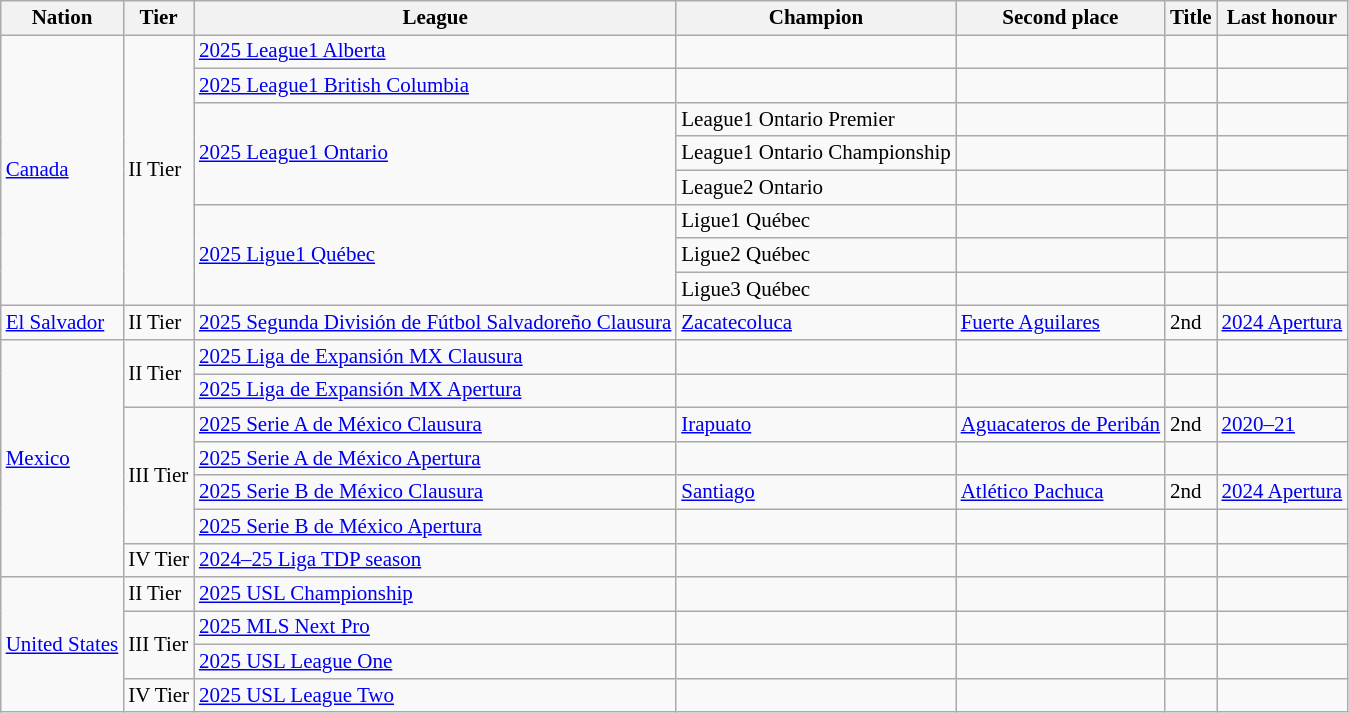<table class=wikitable style="font-size:14px">
<tr>
<th>Nation</th>
<th>Tier</th>
<th>League</th>
<th>Champion</th>
<th>Second place</th>
<th data-sort-type="number">Title</th>
<th>Last honour</th>
</tr>
<tr>
<td rowspan=8> <a href='#'>Canada</a></td>
<td rowspan=8>II Tier</td>
<td><a href='#'>2025 League1 Alberta</a></td>
<td></td>
<td></td>
<td></td>
<td></td>
</tr>
<tr>
<td><a href='#'>2025 League1 British Columbia</a></td>
<td></td>
<td></td>
<td></td>
<td></td>
</tr>
<tr>
<td rowspan=3><a href='#'>2025 League1 Ontario</a></td>
<td>League1 Ontario Premier</td>
<td></td>
<td></td>
<td></td>
</tr>
<tr>
<td>League1 Ontario Championship</td>
<td></td>
<td></td>
<td></td>
</tr>
<tr>
<td>League2 Ontario</td>
<td></td>
<td></td>
<td></td>
</tr>
<tr>
<td rowspan=3><a href='#'>2025 Ligue1 Québec</a></td>
<td>Ligue1 Québec</td>
<td></td>
<td></td>
<td></td>
</tr>
<tr>
<td>Ligue2 Québec</td>
<td></td>
<td></td>
<td></td>
</tr>
<tr>
<td>Ligue3 Québec</td>
<td></td>
<td></td>
<td></td>
</tr>
<tr>
<td rowspan=> <a href='#'>El Salvador</a></td>
<td>II Tier</td>
<td><a href='#'>2025 Segunda División de Fútbol Salvadoreño Clausura</a></td>
<td><a href='#'>Zacatecoluca</a></td>
<td><a href='#'>Fuerte Aguilares</a></td>
<td>2nd</td>
<td><a href='#'>2024 Apertura</a></td>
</tr>
<tr>
<td rowspan=7> <a href='#'>Mexico</a></td>
<td rowspan="2">II Tier</td>
<td><a href='#'>2025 Liga de Expansión MX Clausura</a></td>
<td></td>
<td></td>
<td></td>
<td></td>
</tr>
<tr>
<td><a href='#'>2025 Liga de Expansión MX Apertura</a></td>
<td></td>
<td></td>
<td></td>
<td></td>
</tr>
<tr>
<td rowspan="4">III Tier</td>
<td><a href='#'>2025 Serie A de México Clausura</a></td>
<td><a href='#'>Irapuato</a></td>
<td><a href='#'>Aguacateros de Peribán</a></td>
<td>2nd</td>
<td><a href='#'>2020–21</a></td>
</tr>
<tr>
<td><a href='#'>2025 Serie A de México Apertura</a></td>
<td></td>
<td></td>
<td></td>
<td></td>
</tr>
<tr>
<td><a href='#'>2025 Serie B de México Clausura</a></td>
<td><a href='#'>Santiago</a></td>
<td><a href='#'>Atlético Pachuca</a></td>
<td>2nd</td>
<td><a href='#'>2024 Apertura</a></td>
</tr>
<tr>
<td><a href='#'>2025 Serie B de México Apertura</a></td>
<td></td>
<td></td>
<td></td>
<td></td>
</tr>
<tr>
<td>IV Tier</td>
<td><a href='#'>2024–25 Liga TDP season</a></td>
<td></td>
<td></td>
<td></td>
<td></td>
</tr>
<tr>
<td rowspan="4"> <a href='#'>United States</a></td>
<td>II Tier</td>
<td><a href='#'>2025 USL Championship</a></td>
<td></td>
<td></td>
<td></td>
<td></td>
</tr>
<tr>
<td rowspan="2">III Tier</td>
<td><a href='#'>2025 MLS Next Pro</a></td>
<td></td>
<td></td>
<td></td>
<td></td>
</tr>
<tr>
<td><a href='#'>2025 USL League One</a></td>
<td></td>
<td></td>
<td></td>
<td></td>
</tr>
<tr>
<td>IV Tier</td>
<td><a href='#'>2025 USL League Two</a></td>
<td></td>
<td></td>
<td></td>
<td></td>
</tr>
</table>
